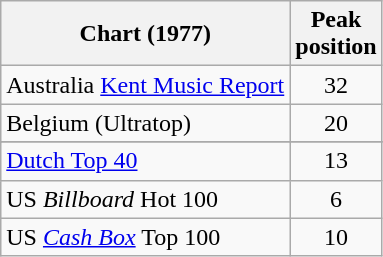<table class="wikitable sortable">
<tr>
<th>Chart (1977)</th>
<th>Peak<br>position</th>
</tr>
<tr>
<td>Australia <a href='#'>Kent Music Report</a></td>
<td style="text-align:center;">32</td>
</tr>
<tr>
<td>Belgium (Ultratop)</td>
<td align="center">20</td>
</tr>
<tr>
</tr>
<tr>
<td><a href='#'>Dutch Top 40</a></td>
<td align="center">13</td>
</tr>
<tr>
<td>US <em>Billboard</em> Hot 100</td>
<td align="center">6</td>
</tr>
<tr>
<td>US <a href='#'><em>Cash Box</em></a> Top 100</td>
<td align="center">10</td>
</tr>
</table>
